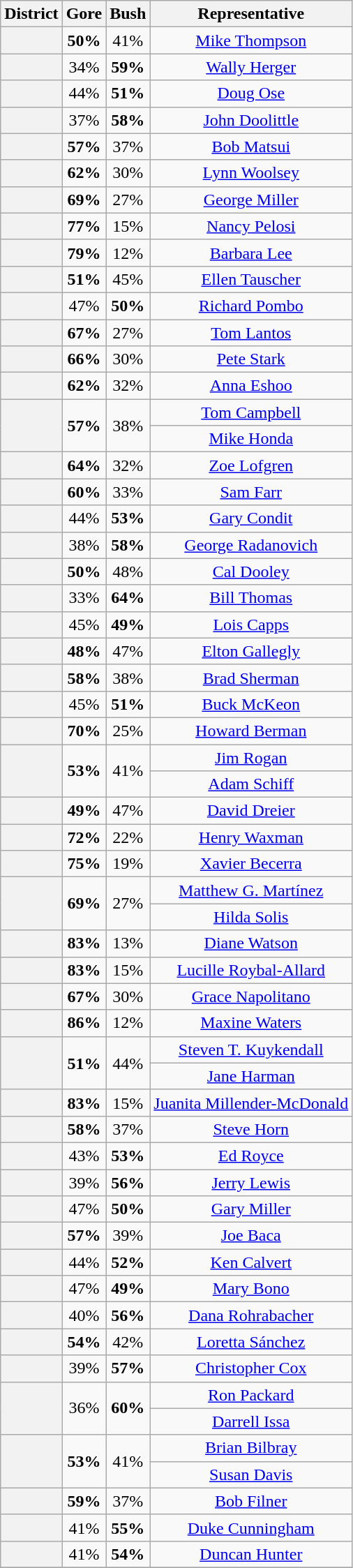<table class=wikitable>
<tr>
<th>District</th>
<th>Gore</th>
<th>Bush</th>
<th>Representative</th>
</tr>
<tr align=center>
<th></th>
<td><strong>50%</strong></td>
<td>41%</td>
<td><a href='#'>Mike Thompson</a></td>
</tr>
<tr align=center>
<th></th>
<td>34%</td>
<td><strong>59%</strong></td>
<td><a href='#'>Wally Herger</a></td>
</tr>
<tr align=center>
<th></th>
<td>44%</td>
<td><strong>51%</strong></td>
<td><a href='#'>Doug Ose</a></td>
</tr>
<tr align=center>
<th></th>
<td>37%</td>
<td><strong>58%</strong></td>
<td><a href='#'>John Doolittle</a></td>
</tr>
<tr align=center>
<th></th>
<td><strong>57%</strong></td>
<td>37%</td>
<td><a href='#'>Bob Matsui</a></td>
</tr>
<tr align=center>
<th></th>
<td><strong>62%</strong></td>
<td>30%</td>
<td><a href='#'>Lynn Woolsey</a></td>
</tr>
<tr align=center>
<th></th>
<td><strong>69%</strong></td>
<td>27%</td>
<td><a href='#'>George Miller</a></td>
</tr>
<tr align=center>
<th></th>
<td><strong>77%</strong></td>
<td>15%</td>
<td><a href='#'>Nancy Pelosi</a></td>
</tr>
<tr align=center>
<th></th>
<td><strong>79%</strong></td>
<td>12%</td>
<td><a href='#'>Barbara Lee</a></td>
</tr>
<tr align=center>
<th></th>
<td><strong>51%</strong></td>
<td>45%</td>
<td><a href='#'>Ellen Tauscher</a></td>
</tr>
<tr align=center>
<th></th>
<td>47%</td>
<td><strong>50%</strong></td>
<td><a href='#'>Richard Pombo</a></td>
</tr>
<tr align=center>
<th></th>
<td><strong>67%</strong></td>
<td>27%</td>
<td><a href='#'>Tom Lantos</a></td>
</tr>
<tr align=center>
<th></th>
<td><strong>66%</strong></td>
<td>30%</td>
<td><a href='#'>Pete Stark</a></td>
</tr>
<tr align=center>
<th></th>
<td><strong>62%</strong></td>
<td>32%</td>
<td><a href='#'>Anna Eshoo</a></td>
</tr>
<tr align=center>
<th rowspan=2 ></th>
<td rowspan=2><strong>57%</strong></td>
<td rowspan=2>38%</td>
<td><a href='#'>Tom Campbell</a></td>
</tr>
<tr align=center>
<td><a href='#'>Mike Honda</a></td>
</tr>
<tr align=center>
<th></th>
<td><strong>64%</strong></td>
<td>32%</td>
<td><a href='#'>Zoe Lofgren</a></td>
</tr>
<tr align=center>
<th></th>
<td><strong>60%</strong></td>
<td>33%</td>
<td><a href='#'>Sam Farr</a></td>
</tr>
<tr align=center>
<th></th>
<td>44%</td>
<td><strong>53%</strong></td>
<td><a href='#'>Gary Condit</a></td>
</tr>
<tr align=center>
<th></th>
<td>38%</td>
<td><strong>58%</strong></td>
<td><a href='#'>George Radanovich</a></td>
</tr>
<tr align=center>
<th></th>
<td><strong>50%</strong></td>
<td>48%</td>
<td><a href='#'>Cal Dooley</a></td>
</tr>
<tr align=center>
<th></th>
<td>33%</td>
<td><strong>64%</strong></td>
<td><a href='#'>Bill Thomas</a></td>
</tr>
<tr align=center>
<th></th>
<td>45%</td>
<td><strong>49%</strong></td>
<td><a href='#'>Lois Capps</a></td>
</tr>
<tr align=center>
<th></th>
<td><strong>48%</strong></td>
<td>47%</td>
<td><a href='#'>Elton Gallegly</a></td>
</tr>
<tr align=center>
<th></th>
<td><strong>58%</strong></td>
<td>38%</td>
<td><a href='#'>Brad Sherman</a></td>
</tr>
<tr align=center>
<th></th>
<td>45%</td>
<td><strong>51%</strong></td>
<td><a href='#'>Buck McKeon</a></td>
</tr>
<tr align=center>
<th></th>
<td><strong>70%</strong></td>
<td>25%</td>
<td><a href='#'>Howard Berman</a></td>
</tr>
<tr align=center>
<th rowspan=2 ></th>
<td rowspan=2><strong>53%</strong></td>
<td rowspan=2>41%</td>
<td><a href='#'>Jim Rogan</a></td>
</tr>
<tr align=center>
<td><a href='#'>Adam Schiff</a></td>
</tr>
<tr align=center>
<th></th>
<td><strong>49%</strong></td>
<td>47%</td>
<td><a href='#'>David Dreier</a></td>
</tr>
<tr align=center>
<th></th>
<td><strong>72%</strong></td>
<td>22%</td>
<td><a href='#'>Henry Waxman</a></td>
</tr>
<tr align=center>
<th></th>
<td><strong>75%</strong></td>
<td>19%</td>
<td><a href='#'>Xavier Becerra</a></td>
</tr>
<tr align=center>
<th rowspan=2 ></th>
<td rowspan=2><strong>69%</strong></td>
<td rowspan=2>27%</td>
<td><a href='#'>Matthew G. Martínez</a></td>
</tr>
<tr align=center>
<td><a href='#'>Hilda Solis</a></td>
</tr>
<tr align=center>
<th></th>
<td><strong>83%</strong></td>
<td>13%</td>
<td><a href='#'>Diane Watson</a></td>
</tr>
<tr align=center>
<th></th>
<td><strong>83%</strong></td>
<td>15%</td>
<td><a href='#'>Lucille Roybal-Allard</a></td>
</tr>
<tr align=center>
<th></th>
<td><strong>67%</strong></td>
<td>30%</td>
<td><a href='#'>Grace Napolitano</a></td>
</tr>
<tr align=center>
<th></th>
<td><strong>86%</strong></td>
<td>12%</td>
<td><a href='#'>Maxine Waters</a></td>
</tr>
<tr align=center>
<th rowspan=2 ></th>
<td rowspan=2><strong>51%</strong></td>
<td rowspan=2>44%</td>
<td><a href='#'>Steven T. Kuykendall</a></td>
</tr>
<tr align=center>
<td><a href='#'>Jane Harman</a></td>
</tr>
<tr align=center>
<th></th>
<td><strong>83%</strong></td>
<td>15%</td>
<td><a href='#'>Juanita Millender-McDonald</a></td>
</tr>
<tr align=center>
<th></th>
<td><strong>58%</strong></td>
<td>37%</td>
<td><a href='#'>Steve Horn</a></td>
</tr>
<tr align=center>
<th></th>
<td>43%</td>
<td><strong>53%</strong></td>
<td><a href='#'>Ed Royce</a></td>
</tr>
<tr align=center>
<th></th>
<td>39%</td>
<td><strong>56%</strong></td>
<td><a href='#'>Jerry Lewis</a></td>
</tr>
<tr align=center>
<th></th>
<td>47%</td>
<td><strong>50%</strong></td>
<td><a href='#'>Gary Miller</a></td>
</tr>
<tr align=center>
<th></th>
<td><strong>57%</strong></td>
<td>39%</td>
<td><a href='#'>Joe Baca</a></td>
</tr>
<tr align=center>
<th></th>
<td>44%</td>
<td><strong>52%</strong></td>
<td><a href='#'>Ken Calvert</a></td>
</tr>
<tr align=center>
<th></th>
<td>47%</td>
<td><strong>49%</strong></td>
<td><a href='#'>Mary Bono</a></td>
</tr>
<tr align=center>
<th></th>
<td>40%</td>
<td><strong>56%</strong></td>
<td><a href='#'>Dana Rohrabacher</a></td>
</tr>
<tr align=center>
<th></th>
<td><strong>54%</strong></td>
<td>42%</td>
<td><a href='#'>Loretta Sánchez</a></td>
</tr>
<tr align=center>
<th></th>
<td>39%</td>
<td><strong>57%</strong></td>
<td><a href='#'>Christopher Cox</a></td>
</tr>
<tr align=center>
<th rowspan=2 ></th>
<td rowspan=2>36%</td>
<td rowspan=2><strong>60%</strong></td>
<td><a href='#'>Ron Packard</a></td>
</tr>
<tr align=center>
<td><a href='#'>Darrell Issa</a></td>
</tr>
<tr align=center>
<th rowspan=2 ></th>
<td rowspan=2><strong>53%</strong></td>
<td rowspan=2>41%</td>
<td><a href='#'>Brian Bilbray</a></td>
</tr>
<tr align=center>
<td><a href='#'>Susan Davis</a></td>
</tr>
<tr align=center>
<th></th>
<td><strong>59%</strong></td>
<td>37%</td>
<td><a href='#'>Bob Filner</a></td>
</tr>
<tr align=center>
<th></th>
<td>41%</td>
<td><strong>55%</strong></td>
<td><a href='#'>Duke Cunningham</a></td>
</tr>
<tr align=center>
<th></th>
<td>41%</td>
<td><strong>54%</strong></td>
<td><a href='#'>Duncan Hunter</a></td>
</tr>
<tr align=center>
</tr>
</table>
